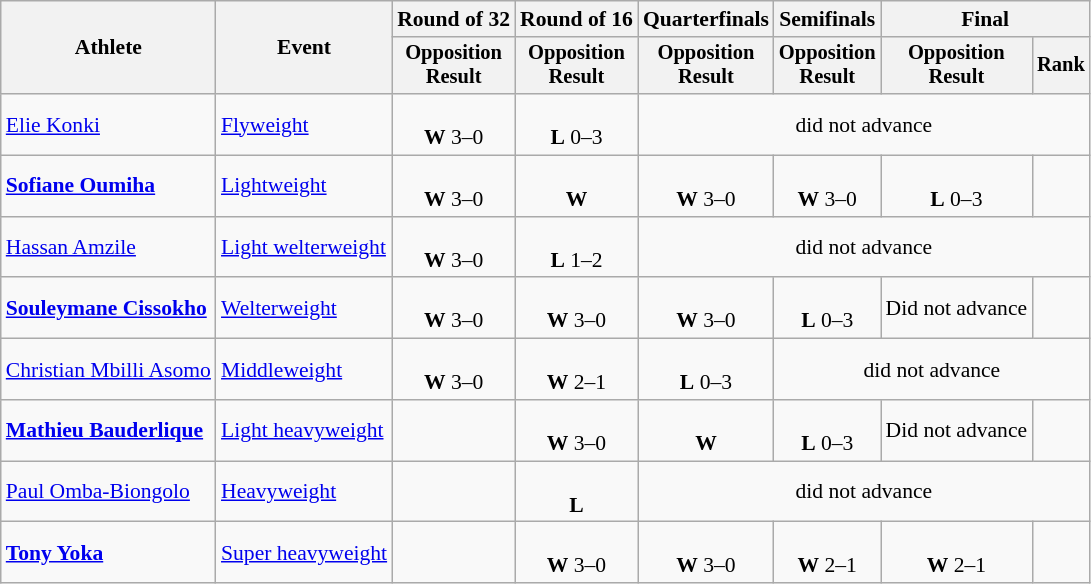<table class="wikitable" style="font-size:90%">
<tr>
<th rowspan=2>Athlete</th>
<th rowspan=2>Event</th>
<th>Round of 32</th>
<th>Round of 16</th>
<th>Quarterfinals</th>
<th>Semifinals</th>
<th colspan=2>Final</th>
</tr>
<tr style="font-size:95%">
<th>Opposition<br>Result</th>
<th>Opposition<br>Result</th>
<th>Opposition<br>Result</th>
<th>Opposition<br>Result</th>
<th>Opposition<br>Result</th>
<th>Rank</th>
</tr>
<tr align=center>
<td align=left><a href='#'>Elie Konki</a></td>
<td align=left><a href='#'>Flyweight</a></td>
<td><br><strong>W</strong> 3–0</td>
<td><br><strong>L</strong> 0–3</td>
<td colspan=4>did not advance</td>
</tr>
<tr align=center>
<td align=left><strong><a href='#'>Sofiane Oumiha</a></strong></td>
<td align=left><a href='#'>Lightweight</a></td>
<td><br><strong>W</strong> 3–0</td>
<td><br><strong>W</strong> </td>
<td><br><strong>W</strong> 3–0</td>
<td><br><strong>W</strong> 3–0</td>
<td><br><strong>L</strong> 0–3</td>
<td></td>
</tr>
<tr align=center>
<td align=left><a href='#'>Hassan Amzile</a></td>
<td align=left><a href='#'>Light welterweight</a></td>
<td><br><strong>W</strong> 3–0</td>
<td><br><strong>L</strong> 1–2</td>
<td colspan=4>did not advance</td>
</tr>
<tr align=center>
<td align=left><strong><a href='#'>Souleymane Cissokho</a></strong></td>
<td align=left><a href='#'>Welterweight</a></td>
<td><br><strong>W</strong> 3–0</td>
<td><br><strong>W</strong> 3–0</td>
<td><br><strong>W</strong> 3–0</td>
<td><br><strong>L</strong> 0–3</td>
<td>Did not advance</td>
<td></td>
</tr>
<tr align=center>
<td align=left><a href='#'>Christian Mbilli Asomo</a></td>
<td align=left><a href='#'>Middleweight</a></td>
<td><br><strong>W</strong> 3–0</td>
<td><br><strong>W</strong> 2–1</td>
<td><br><strong>L</strong> 0–3</td>
<td colspan=3>did not advance</td>
</tr>
<tr align=center>
<td align=left><strong><a href='#'>Mathieu Bauderlique</a></strong></td>
<td align=left><a href='#'>Light heavyweight</a></td>
<td></td>
<td><br><strong>W</strong> 3–0</td>
<td><br><strong>W</strong> </td>
<td><br><strong>L</strong> 0–3</td>
<td>Did not advance</td>
<td></td>
</tr>
<tr align=center>
<td align=left><a href='#'>Paul Omba-Biongolo</a></td>
<td align=left><a href='#'>Heavyweight</a></td>
<td></td>
<td><br><strong>L</strong> </td>
<td colspan=4>did not advance</td>
</tr>
<tr align=center>
<td align=left><strong><a href='#'>Tony Yoka</a></strong></td>
<td align=left><a href='#'>Super heavyweight</a></td>
<td></td>
<td><br><strong>W</strong> 3–0</td>
<td><br><strong>W</strong> 3–0</td>
<td><br><strong>W</strong> 2–1</td>
<td><br><strong>W</strong> 2–1</td>
<td></td>
</tr>
</table>
